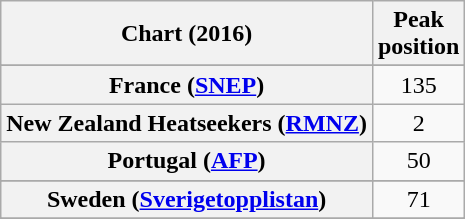<table class="wikitable sortable plainrowheaders" style="text-align:center">
<tr>
<th scope="col">Chart (2016)</th>
<th scope="col">Peak <br> position</th>
</tr>
<tr>
</tr>
<tr>
</tr>
<tr>
</tr>
<tr>
</tr>
<tr>
</tr>
<tr>
<th scope="row">France (<a href='#'>SNEP</a>)</th>
<td>135</td>
</tr>
<tr>
<th scope="row">New Zealand Heatseekers (<a href='#'>RMNZ</a>)</th>
<td>2</td>
</tr>
<tr>
<th scope="row">Portugal (<a href='#'>AFP</a>)</th>
<td>50</td>
</tr>
<tr>
</tr>
<tr>
</tr>
<tr>
<th scope="row">Sweden (<a href='#'>Sverigetopplistan</a>)</th>
<td>71</td>
</tr>
<tr>
</tr>
<tr>
</tr>
<tr>
</tr>
</table>
